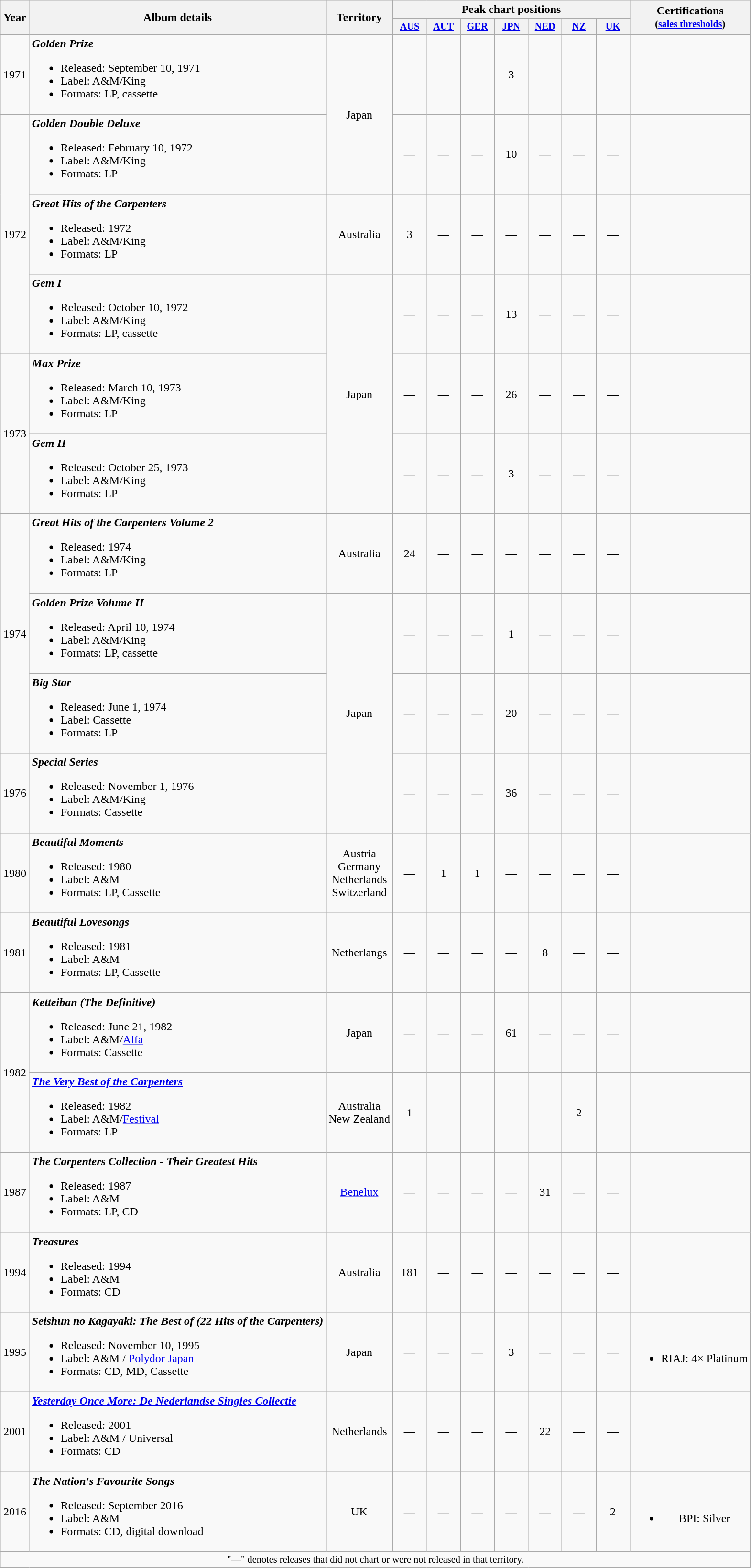<table class="wikitable" style="text-align:center">
<tr>
<th rowspan="2" width="33">Year</th>
<th rowspan="2">Album details</th>
<th rowspan="2">Territory</th>
<th colspan="7">Peak chart positions</th>
<th rowspan="2">Certifications<br><small>(<a href='#'>sales thresholds</a>)</small></th>
</tr>
<tr>
<th style="width:3em;font-size:85%"><a href='#'>AUS</a><br></th>
<th style="width:3em;font-size:85%"><a href='#'>AUT</a><br></th>
<th style="width:3em;font-size:85%"><a href='#'>GER</a><br></th>
<th style="width:3em;font-size:85%"><a href='#'>JPN</a><br></th>
<th style="width:3em;font-size:85%"><a href='#'>NED</a><br></th>
<th style="width:3em;font-size:85%"><a href='#'>NZ</a><br></th>
<th style="width:3em;font-size:85%"><a href='#'>UK</a><br></th>
</tr>
<tr>
<td>1971</td>
<td align="left"><strong><em>Golden Prize</em></strong><br><ul><li>Released: September 10, 1971</li><li>Label: A&M/King</li><li>Formats: LP, cassette</li></ul></td>
<td rowspan="2">Japan</td>
<td>—</td>
<td>—</td>
<td>—</td>
<td>3</td>
<td>—</td>
<td>—</td>
<td>—</td>
<td></td>
</tr>
<tr>
<td rowspan="3">1972</td>
<td align="left"><strong><em>Golden Double Deluxe</em></strong><br><ul><li>Released: February 10, 1972</li><li>Label: A&M/King</li><li>Formats: LP</li></ul></td>
<td>—</td>
<td>—</td>
<td>—</td>
<td>10</td>
<td>—</td>
<td>—</td>
<td>—</td>
<td></td>
</tr>
<tr>
<td align="left"><strong><em>Great Hits of the Carpenters</em></strong><br><ul><li>Released: 1972</li><li>Label: A&M/King</li><li>Formats: LP</li></ul></td>
<td>Australia</td>
<td>3</td>
<td>—</td>
<td>—</td>
<td>—</td>
<td>—</td>
<td>—</td>
<td>—</td>
<td></td>
</tr>
<tr>
<td align="left"><strong><em>Gem I</em></strong><br><ul><li>Released: October 10, 1972</li><li>Label: A&M/King</li><li>Formats: LP, cassette</li></ul></td>
<td rowspan="3">Japan</td>
<td>—</td>
<td>—</td>
<td>—</td>
<td>13</td>
<td>—</td>
<td>—</td>
<td>—</td>
<td></td>
</tr>
<tr>
<td rowspan="2">1973</td>
<td align="left"><strong><em>Max Prize</em></strong><br><ul><li>Released: March 10, 1973</li><li>Label: A&M/King</li><li>Formats: LP</li></ul></td>
<td>—</td>
<td>—</td>
<td>—</td>
<td>26</td>
<td>—</td>
<td>—</td>
<td>—</td>
<td></td>
</tr>
<tr>
<td align="left"><strong><em>Gem II</em></strong><br><ul><li>Released: October 25, 1973</li><li>Label: A&M/King</li><li>Formats: LP</li></ul></td>
<td>—</td>
<td>—</td>
<td>—</td>
<td>3</td>
<td>—</td>
<td>—</td>
<td>—</td>
<td></td>
</tr>
<tr>
<td rowspan="3">1974</td>
<td align="left"><strong><em>Great Hits of the Carpenters Volume 2</em></strong><br><ul><li>Released: 1974</li><li>Label: A&M/King</li><li>Formats: LP</li></ul></td>
<td>Australia</td>
<td>24</td>
<td>—</td>
<td>—</td>
<td>—</td>
<td>—</td>
<td>—</td>
<td>—</td>
<td></td>
</tr>
<tr>
<td align="left"><strong><em>Golden Prize Volume II</em></strong><br><ul><li>Released: April 10, 1974</li><li>Label: A&M/King</li><li>Formats: LP, cassette</li></ul></td>
<td rowspan="3">Japan</td>
<td>—</td>
<td>—</td>
<td>—</td>
<td>1</td>
<td>—</td>
<td>—</td>
<td>—</td>
<td></td>
</tr>
<tr>
<td align="left"><strong><em>Big Star</em></strong><br><ul><li>Released: June 1, 1974</li><li>Label: Cassette</li><li>Formats: LP</li></ul></td>
<td>—</td>
<td>—</td>
<td>—</td>
<td>20</td>
<td>—</td>
<td>—</td>
<td>—</td>
<td></td>
</tr>
<tr>
<td>1976</td>
<td align="left"><strong><em>Special Series</em></strong><br><ul><li>Released: November 1, 1976</li><li>Label: A&M/King</li><li>Formats: Cassette</li></ul></td>
<td>—</td>
<td>—</td>
<td>—</td>
<td>36</td>
<td>—</td>
<td>—</td>
<td>—</td>
<td></td>
</tr>
<tr>
<td>1980</td>
<td align="left"><strong><em>Beautiful Moments</em></strong><br><ul><li>Released: 1980</li><li>Label: A&M</li><li>Formats: LP, Cassette</li></ul></td>
<td>Austria<br>Germany<br>Netherlands<br>Switzerland</td>
<td>—</td>
<td>1</td>
<td>1</td>
<td>—</td>
<td>—</td>
<td>—</td>
<td>—</td>
<td></td>
</tr>
<tr>
<td>1981</td>
<td align="left"><strong><em>Beautiful Lovesongs</em></strong><br><ul><li>Released: 1981</li><li>Label: A&M</li><li>Formats: LP, Cassette</li></ul></td>
<td>Netherlangs</td>
<td>—</td>
<td>—</td>
<td>—</td>
<td>—</td>
<td>8</td>
<td>—</td>
<td>—</td>
<td></td>
</tr>
<tr>
<td rowspan="2">1982</td>
<td align="left"><strong><em>Ketteiban (The Definitive)</em></strong><br><ul><li>Released: June 21, 1982</li><li>Label: A&M/<a href='#'>Alfa</a></li><li>Formats: Cassette</li></ul></td>
<td>Japan</td>
<td>—</td>
<td>—</td>
<td>—</td>
<td>61</td>
<td>—</td>
<td>—</td>
<td>—</td>
<td></td>
</tr>
<tr>
<td align="left"><strong><em><a href='#'>The Very Best of the Carpenters</a></em></strong><br><ul><li>Released: 1982</li><li>Label: A&M/<a href='#'>Festival</a></li><li>Formats: LP</li></ul></td>
<td>Australia<br>New Zealand</td>
<td>1</td>
<td>—</td>
<td>—</td>
<td>—</td>
<td>—</td>
<td>2</td>
<td>—</td>
<td></td>
</tr>
<tr>
<td>1987</td>
<td align="left"><strong><em>The Carpenters Collection - Their Greatest Hits</em></strong><br><ul><li>Released: 1987</li><li>Label: A&M</li><li>Formats: LP, CD</li></ul></td>
<td><a href='#'>Benelux</a></td>
<td>—</td>
<td>—</td>
<td>—</td>
<td>—</td>
<td>31</td>
<td>—</td>
<td>—</td>
<td></td>
</tr>
<tr>
<td>1994</td>
<td align="left"><strong><em>Treasures</em></strong><br><ul><li>Released: 1994</li><li>Label: A&M</li><li>Formats: CD</li></ul></td>
<td>Australia</td>
<td>181</td>
<td>—</td>
<td>—</td>
<td>—</td>
<td>—</td>
<td>—</td>
<td>—</td>
<td></td>
</tr>
<tr>
<td>1995</td>
<td align="left"><strong><em>Seishun no Kagayaki: The Best of (22 Hits of the Carpenters)</em></strong><br><ul><li>Released: November 10, 1995</li><li>Label: A&M / <a href='#'>Polydor Japan</a></li><li>Formats: CD, MD, Cassette</li></ul></td>
<td>Japan</td>
<td>—</td>
<td>—</td>
<td>—</td>
<td>3</td>
<td>—</td>
<td>—</td>
<td>—</td>
<td><br><ul><li>RIAJ: 4× Platinum</li></ul></td>
</tr>
<tr>
<td>2001</td>
<td align="left"><strong><em><a href='#'>Yesterday Once More: De Nederlandse Singles Collectie</a></em></strong><br><ul><li>Released: 2001</li><li>Label: A&M / Universal</li><li>Formats: CD</li></ul></td>
<td>Netherlands</td>
<td>—</td>
<td>—</td>
<td>—</td>
<td>—</td>
<td>22</td>
<td>—</td>
<td>—</td>
<td></td>
</tr>
<tr>
<td>2016</td>
<td align="left"><strong><em>The Nation's Favourite Songs</em></strong><br><ul><li>Released: September 2016</li><li>Label: A&M</li><li>Formats: CD, digital download</li></ul></td>
<td>UK</td>
<td>—</td>
<td>—</td>
<td>—</td>
<td>—</td>
<td>—</td>
<td>—</td>
<td>2</td>
<td><br><ul><li>BPI: Silver</li></ul></td>
</tr>
<tr>
<td align="center" colspan="11" style="font-size:85%">"—" denotes releases that did not chart or were not released in that territory.</td>
</tr>
</table>
